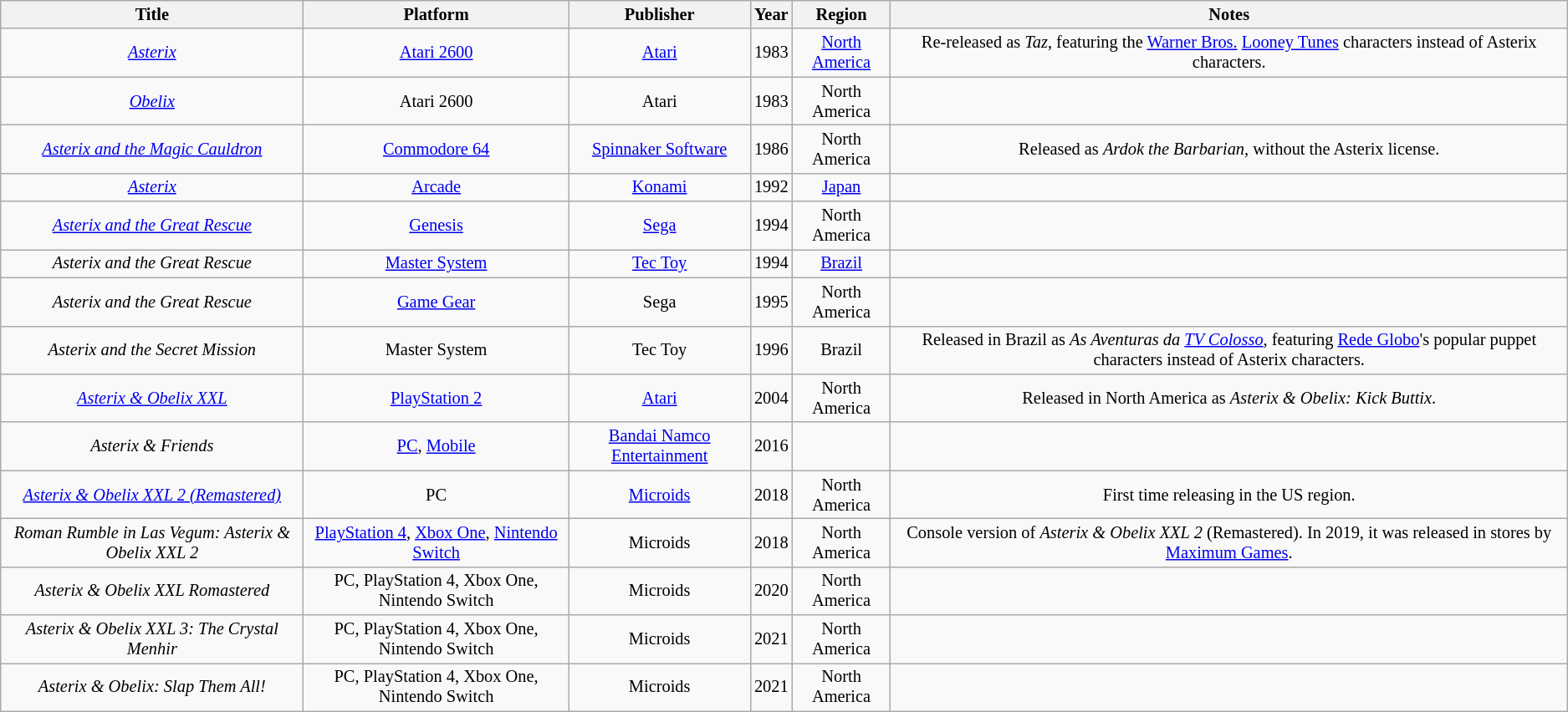<table class="wikitable sortable" style="font-size:85%; text-align:center;">
<tr>
<th>Title</th>
<th>Platform</th>
<th>Publisher</th>
<th>Year</th>
<th>Region</th>
<th>Notes</th>
</tr>
<tr>
<td><em><a href='#'>Asterix</a></em></td>
<td><a href='#'>Atari 2600</a></td>
<td><a href='#'>Atari</a></td>
<td>1983</td>
<td><a href='#'>North America</a></td>
<td>Re-released as <em>Taz</em>, featuring the <a href='#'>Warner Bros.</a> <a href='#'>Looney Tunes</a> characters instead of Asterix characters.</td>
</tr>
<tr>
<td><em><a href='#'>Obelix</a></em></td>
<td>Atari 2600</td>
<td>Atari</td>
<td>1983</td>
<td>North America</td>
<td></td>
</tr>
<tr>
<td><em><a href='#'>Asterix and the Magic Cauldron</a></em></td>
<td><a href='#'>Commodore 64</a></td>
<td><a href='#'>Spinnaker Software</a></td>
<td>1986</td>
<td>North America</td>
<td>Released as <em>Ardok the Barbarian</em>, without the Asterix license.</td>
</tr>
<tr>
<td><em><a href='#'>Asterix</a></em></td>
<td><a href='#'>Arcade</a></td>
<td><a href='#'>Konami</a></td>
<td>1992</td>
<td><a href='#'>Japan</a></td>
<td></td>
</tr>
<tr>
<td><em><a href='#'>Asterix and the Great Rescue</a></em></td>
<td><a href='#'>Genesis</a></td>
<td><a href='#'>Sega</a></td>
<td>1994</td>
<td>North America</td>
<td></td>
</tr>
<tr>
<td><em>Asterix and the Great Rescue</em></td>
<td><a href='#'>Master System</a></td>
<td><a href='#'>Tec Toy</a></td>
<td>1994</td>
<td><a href='#'>Brazil</a></td>
<td></td>
</tr>
<tr>
<td><em>Asterix and the Great Rescue</em></td>
<td><a href='#'>Game Gear</a></td>
<td>Sega</td>
<td>1995</td>
<td>North America</td>
<td></td>
</tr>
<tr>
<td><em>Asterix and the Secret Mission</em></td>
<td>Master System</td>
<td>Tec Toy</td>
<td>1996</td>
<td>Brazil</td>
<td>Released in Brazil as <em>As Aventuras da <a href='#'>TV Colosso</a></em>, featuring <a href='#'>Rede Globo</a>'s popular puppet characters instead of Asterix characters.</td>
</tr>
<tr>
<td><em><a href='#'>Asterix & Obelix XXL</a></em></td>
<td><a href='#'>PlayStation 2</a></td>
<td><a href='#'>Atari</a></td>
<td>2004</td>
<td>North America</td>
<td>Released in North America as <em>Asterix & Obelix: Kick Buttix</em>.</td>
</tr>
<tr>
<td><em>Asterix & Friends</em></td>
<td><a href='#'>PC</a>, <a href='#'>Mobile</a></td>
<td><a href='#'>Bandai Namco Entertainment</a></td>
<td>2016</td>
<td></td>
<td></td>
</tr>
<tr>
<td><em><a href='#'>Asterix & Obelix XXL 2 (Remastered)</a></em></td>
<td>PC</td>
<td><a href='#'>Microids</a></td>
<td>2018</td>
<td>North America</td>
<td>First time releasing in the US region.</td>
</tr>
<tr>
<td><em>Roman Rumble in Las Vegum: Asterix & Obelix XXL 2</em></td>
<td><a href='#'>PlayStation 4</a>, <a href='#'>Xbox One</a>, <a href='#'>Nintendo Switch</a></td>
<td>Microids</td>
<td>2018</td>
<td>North America</td>
<td>Console version of <em>Asterix & Obelix XXL 2</em> (Remastered). In 2019, it was released in stores by <a href='#'>Maximum Games</a>.</td>
</tr>
<tr>
<td><em>Asterix & Obelix XXL Romastered</em></td>
<td>PC, PlayStation 4, Xbox One, Nintendo Switch</td>
<td>Microids</td>
<td>2020</td>
<td>North America</td>
<td></td>
</tr>
<tr>
<td><em>Asterix & Obelix XXL 3: The Crystal Menhir</em></td>
<td>PC, PlayStation 4, Xbox One, Nintendo Switch</td>
<td>Microids</td>
<td>2021</td>
<td>North America</td>
<td></td>
</tr>
<tr>
<td><em>Asterix & Obelix: Slap Them All!</em></td>
<td>PC, PlayStation 4, Xbox One, Nintendo Switch</td>
<td>Microids</td>
<td>2021</td>
<td>North America</td>
<td></td>
</tr>
</table>
